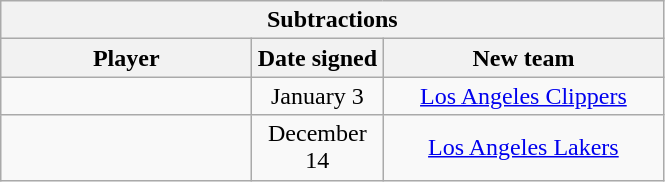<table class="wikitable" style="text-align:center">
<tr>
<th colspan=3>Subtractions</th>
</tr>
<tr>
<th style="width:160px">Player</th>
<th style="width:80px">Date signed</th>
<th style="width:180px">New team</th>
</tr>
<tr>
<td></td>
<td>January 3</td>
<td><a href='#'>Los Angeles Clippers</a></td>
</tr>
<tr>
<td></td>
<td>December 14</td>
<td><a href='#'>Los Angeles Lakers</a></td>
</tr>
</table>
